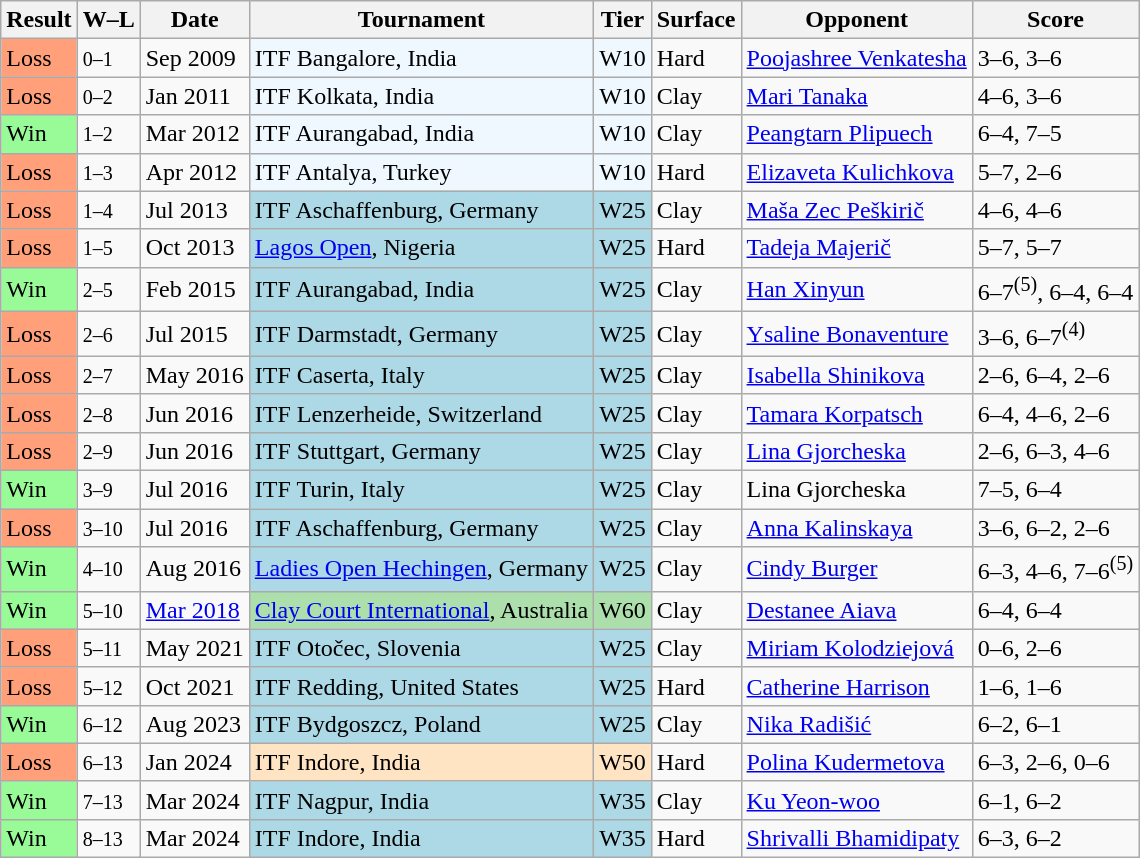<table class="sortable wikitable">
<tr>
<th>Result</th>
<th class="unsortable">W–L</th>
<th>Date</th>
<th>Tournament</th>
<th>Tier</th>
<th>Surface</th>
<th>Opponent</th>
<th class="unsortable">Score</th>
</tr>
<tr>
<td style="background:#ffa07a;">Loss</td>
<td><small>0–1</small></td>
<td>Sep 2009</td>
<td style="background:#f0f8ff;">ITF Bangalore, India</td>
<td style="background:#f0f8ff;">W10</td>
<td>Hard</td>
<td> <a href='#'>Poojashree Venkatesha</a></td>
<td>3–6, 3–6</td>
</tr>
<tr>
<td style="background:#ffa07a;">Loss</td>
<td><small>0–2</small></td>
<td>Jan 2011</td>
<td style="background:#f0f8ff;">ITF Kolkata, India</td>
<td style="background:#f0f8ff;">W10</td>
<td>Clay</td>
<td> <a href='#'>Mari Tanaka</a></td>
<td>4–6, 3–6</td>
</tr>
<tr>
<td style="background:#98fb98;">Win</td>
<td><small>1–2</small></td>
<td>Mar 2012</td>
<td style="background:#f0f8ff;">ITF Aurangabad, India</td>
<td style="background:#f0f8ff;">W10</td>
<td>Clay</td>
<td> <a href='#'>Peangtarn Plipuech</a></td>
<td>6–4, 7–5</td>
</tr>
<tr>
<td style="background:#ffa07a;">Loss</td>
<td><small>1–3</small></td>
<td>Apr 2012</td>
<td style="background:#f0f8ff;">ITF Antalya, Turkey</td>
<td style="background:#f0f8ff;">W10</td>
<td>Hard</td>
<td> <a href='#'>Elizaveta Kulichkova</a></td>
<td>5–7, 2–6</td>
</tr>
<tr>
<td style="background:#ffa07a;">Loss</td>
<td><small>1–4</small></td>
<td>Jul 2013</td>
<td style="background:lightblue;">ITF Aschaffenburg, Germany</td>
<td style="background:lightblue;">W25</td>
<td>Clay</td>
<td> <a href='#'>Maša Zec Peškirič</a></td>
<td>4–6, 4–6</td>
</tr>
<tr>
<td style="background:#ffa07a;">Loss</td>
<td><small>1–5</small></td>
<td>Oct 2013</td>
<td style="background:lightblue;"><a href='#'>Lagos Open</a>, Nigeria</td>
<td style="background:lightblue;">W25</td>
<td>Hard</td>
<td> <a href='#'>Tadeja Majerič</a></td>
<td>5–7, 5–7</td>
</tr>
<tr>
<td style="background:#98fb98;">Win</td>
<td><small>2–5</small></td>
<td>Feb 2015</td>
<td style="background:lightblue;">ITF Aurangabad, India</td>
<td style="background:lightblue;">W25</td>
<td>Clay</td>
<td> <a href='#'>Han Xinyun</a></td>
<td>6–7<sup>(5)</sup>, 6–4, 6–4</td>
</tr>
<tr>
<td style="background:#ffa07a;">Loss</td>
<td><small>2–6</small></td>
<td>Jul 2015</td>
<td style="background:lightblue;">ITF Darmstadt, Germany</td>
<td style="background:lightblue;">W25</td>
<td>Clay</td>
<td> <a href='#'>Ysaline Bonaventure</a></td>
<td>3–6, 6–7<sup>(4)</sup></td>
</tr>
<tr>
<td style="background:#ffa07a;">Loss</td>
<td><small>2–7</small></td>
<td>May 2016</td>
<td style="background:lightblue;">ITF Caserta, Italy</td>
<td style="background:lightblue;">W25</td>
<td>Clay</td>
<td> <a href='#'>Isabella Shinikova</a></td>
<td>2–6, 6–4, 2–6</td>
</tr>
<tr>
<td style="background:#ffa07a;">Loss</td>
<td><small>2–8</small></td>
<td>Jun 2016</td>
<td style="background:lightblue;">ITF Lenzerheide, Switzerland</td>
<td style="background:lightblue;">W25</td>
<td>Clay</td>
<td> <a href='#'>Tamara Korpatsch</a></td>
<td>6–4, 4–6, 2–6</td>
</tr>
<tr>
<td style="background:#ffa07a;">Loss</td>
<td><small>2–9</small></td>
<td>Jun 2016</td>
<td style="background:lightblue;">ITF Stuttgart, Germany</td>
<td style="background:lightblue;">W25</td>
<td>Clay</td>
<td> <a href='#'>Lina Gjorcheska</a></td>
<td>2–6, 6–3, 4–6</td>
</tr>
<tr>
<td style="background:#98fb98;">Win</td>
<td><small>3–9</small></td>
<td>Jul 2016</td>
<td style="background:lightblue;">ITF Turin, Italy</td>
<td style="background:lightblue;">W25</td>
<td>Clay</td>
<td> Lina Gjorcheska</td>
<td>7–5, 6–4</td>
</tr>
<tr>
<td style="background:#ffa07a;">Loss</td>
<td><small>3–10</small></td>
<td>Jul 2016</td>
<td style="background:lightblue;">ITF Aschaffenburg, Germany</td>
<td style="background:lightblue;">W25</td>
<td>Clay</td>
<td> <a href='#'>Anna Kalinskaya</a></td>
<td>3–6, 6–2, 2–6</td>
</tr>
<tr>
<td style="background:#98fb98;">Win</td>
<td><small>4–10</small></td>
<td>Aug 2016</td>
<td style="background:lightblue;"><a href='#'>Ladies Open Hechingen</a>, Germany</td>
<td style="background:lightblue;">W25</td>
<td>Clay</td>
<td> <a href='#'>Cindy Burger</a></td>
<td>6–3, 4–6, 7–6<sup>(5)</sup></td>
</tr>
<tr>
<td style="background:#98fb98;">Win</td>
<td><small>5–10</small></td>
<td><a href='#'>Mar 2018</a></td>
<td style="background:#addfad;"><a href='#'>Clay Court International</a>, Australia</td>
<td style="background:#addfad;">W60</td>
<td>Clay</td>
<td> <a href='#'>Destanee Aiava</a></td>
<td>6–4, 6–4</td>
</tr>
<tr>
<td style="background:#ffa07a;">Loss</td>
<td><small>5–11</small></td>
<td>May 2021</td>
<td style="background:lightblue;">ITF Otočec, Slovenia</td>
<td style="background:lightblue;">W25</td>
<td>Clay</td>
<td> <a href='#'>Miriam Kolodziejová</a></td>
<td>0–6, 2–6</td>
</tr>
<tr>
<td style="background:#ffa07a;">Loss</td>
<td><small>5–12</small></td>
<td>Oct 2021</td>
<td style="background:lightblue;">ITF Redding, United States</td>
<td style="background:lightblue;">W25</td>
<td>Hard</td>
<td> <a href='#'>Catherine Harrison</a></td>
<td>1–6, 1–6</td>
</tr>
<tr>
<td style="background:#98fb98;">Win</td>
<td><small>6–12</small></td>
<td>Aug 2023</td>
<td style="background:lightblue;">ITF Bydgoszcz, Poland</td>
<td style="background:lightblue;">W25</td>
<td>Clay</td>
<td> <a href='#'>Nika Radišić</a></td>
<td>6–2, 6–1</td>
</tr>
<tr>
<td style="background:#ffa07a;">Loss</td>
<td><small>6–13</small></td>
<td>Jan 2024</td>
<td style="background:#ffe4c4;">ITF Indore, India</td>
<td style="background:#ffe4c4;">W50</td>
<td>Hard</td>
<td> <a href='#'>Polina Kudermetova</a></td>
<td>6–3, 2–6, 0–6</td>
</tr>
<tr>
<td style="background:#98fb98;">Win</td>
<td><small>7–13</small></td>
<td>Mar 2024</td>
<td style="background:lightblue;">ITF Nagpur, India</td>
<td style="background:lightblue;">W35</td>
<td>Clay</td>
<td> <a href='#'>Ku Yeon-woo</a></td>
<td>6–1, 6–2</td>
</tr>
<tr>
<td style="background:#98fb98;">Win</td>
<td><small>8–13</small></td>
<td>Mar 2024</td>
<td style="background:lightblue;">ITF Indore, India</td>
<td style="background:lightblue;">W35</td>
<td>Hard</td>
<td> <a href='#'>Shrivalli Bhamidipaty</a></td>
<td>6–3, 6–2</td>
</tr>
</table>
